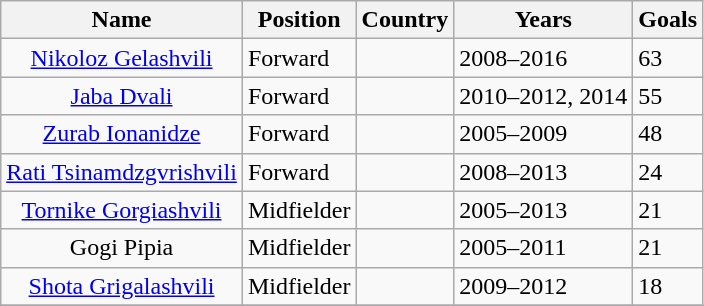<table class=wikitable>
<tr>
<th><strong>Name</strong></th>
<th><strong>Position</strong></th>
<th><strong>Country</strong></th>
<th><strong>Years</strong></th>
<th><strong>Goals</strong></th>
</tr>
<tr>
<td align=center><a href='#'>Nikoloz Gelashvili</a></td>
<td>Forward</td>
<td></td>
<td>2008–2016</td>
<td>63</td>
</tr>
<tr>
<td align=center><a href='#'>Jaba Dvali</a></td>
<td>Forward</td>
<td></td>
<td>2010–2012, 2014</td>
<td>55</td>
</tr>
<tr>
<td align=center><a href='#'>Zurab Ionanidze</a></td>
<td>Forward</td>
<td></td>
<td>2005–2009</td>
<td>48</td>
</tr>
<tr>
<td align=center><a href='#'>Rati Tsinamdzgvrishvili</a></td>
<td>Forward</td>
<td></td>
<td>2008–2013</td>
<td>24</td>
</tr>
<tr>
<td align=center><a href='#'>Tornike Gorgiashvili</a></td>
<td>Midfielder</td>
<td></td>
<td>2005–2013</td>
<td>21</td>
</tr>
<tr>
<td align=center>Gogi Pipia</td>
<td>Midfielder</td>
<td></td>
<td>2005–2011</td>
<td>21</td>
</tr>
<tr>
<td align=center><a href='#'>Shota Grigalashvili</a></td>
<td>Midfielder</td>
<td></td>
<td>2009–2012</td>
<td>18</td>
</tr>
<tr>
</tr>
</table>
